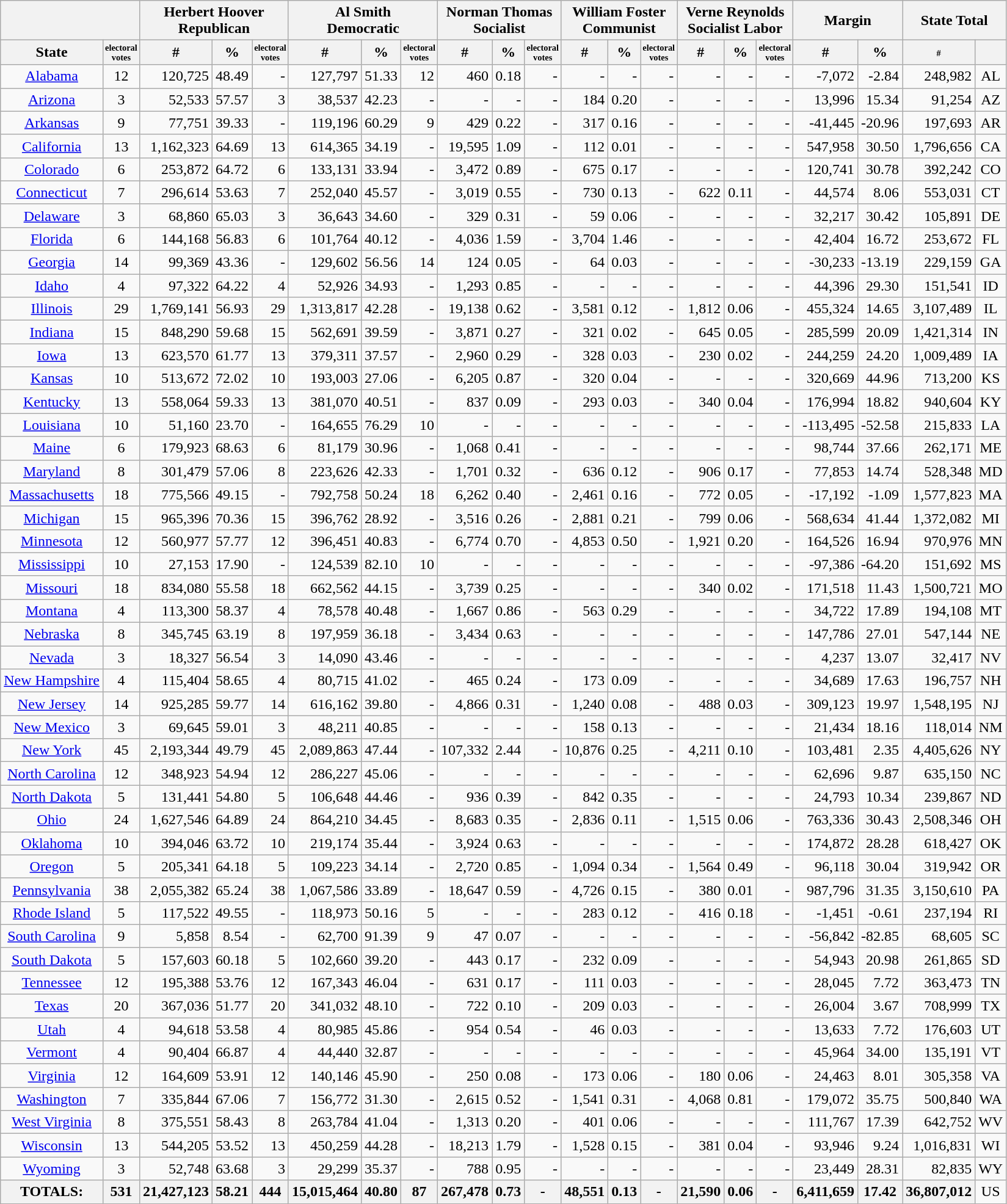<table class="wikitable sortable" style="text-align:right">
<tr>
<th colspan=2></th>
<th style="text-align:center;" colspan="3">Herbert Hoover<br>Republican</th>
<th style="text-align:center;" colspan="3">Al Smith<br>Democratic</th>
<th style="text-align:center;" colspan="3">Norman Thomas<br>Socialist</th>
<th style="text-align:center;" colspan="3">William Foster<br>Communist</th>
<th style="text-align:center;" colspan="3">Verne Reynolds<br>Socialist Labor</th>
<th style="text-align:center;" colspan="2">Margin</th>
<th style="text-align:center;" colspan="2">State Total</th>
</tr>
<tr>
<th align=center>State</th>
<th style="text-align:center; font-size: 60%" data-sort-type="number">electoral<br>votes</th>
<th style="text-align:center;" data-sort- type="number">#</th>
<th style="text-align:center;" data-sort- type="number">%</th>
<th style="text-align:center; font-size: 60%" data-sort-type="number">electoral<br>votes</th>
<th style="text-align:center;" data-sort- type="number">#</th>
<th style="text-align:center;" data-sort- type="number">%</th>
<th style="text-align:center; font-size: 60%" data-sort-type="number">electoral<br>votes</th>
<th style="text-align:center;" data-sort- type="number">#</th>
<th style="text-align:center;" data-sort- type="number">%</th>
<th style="text-align:center; font-size: 60%" data-sort-type="number">electoral<br>votes</th>
<th style="text-align:center;" data-sort- type="number">#</th>
<th style="text-align:center;" data-sort- type="number">%</th>
<th style="text-align:center; font-size: 60%" data-sort-type="number">electoral<br>votes</th>
<th style="text-align:center;" data-sort- type="number">#</th>
<th style="text-align:center;" data-sort- type="number">%</th>
<th style="text-align:center; font-size: 60%" data-sort-type="number">electoral<br>votes</th>
<th style="text-align:center;" data-sort- type="number">#</th>
<th style="text-align:center;" data-sort- type="number">%</th>
<th style="text-align:center; font-size: 60%" data-sort-type="number">#</th>
<th></th>
</tr>
<tr>
<td style="text-align:center;"><a href='#'>Alabama</a></td>
<td style="text-align:center;">12</td>
<td>120,725</td>
<td>48.49</td>
<td>-</td>
<td>127,797</td>
<td>51.33</td>
<td>12</td>
<td>460</td>
<td>0.18</td>
<td>-</td>
<td>-</td>
<td>-</td>
<td>-</td>
<td>-</td>
<td>-</td>
<td>-</td>
<td>-7,072</td>
<td>-2.84</td>
<td>248,982</td>
<td style="text-align:center;">AL</td>
</tr>
<tr>
<td style="text-align:center;"><a href='#'>Arizona</a></td>
<td style="text-align:center;">3</td>
<td>52,533</td>
<td>57.57</td>
<td>3</td>
<td>38,537</td>
<td>42.23</td>
<td>-</td>
<td>-</td>
<td>-</td>
<td>-</td>
<td>184</td>
<td>0.20</td>
<td>-</td>
<td>-</td>
<td>-</td>
<td>-</td>
<td>13,996</td>
<td>15.34</td>
<td>91,254</td>
<td style="text-align:center;">AZ</td>
</tr>
<tr>
<td style="text-align:center;"><a href='#'>Arkansas</a></td>
<td style="text-align:center;">9</td>
<td>77,751</td>
<td>39.33</td>
<td>-</td>
<td>119,196</td>
<td>60.29</td>
<td>9</td>
<td>429</td>
<td>0.22</td>
<td>-</td>
<td>317</td>
<td>0.16</td>
<td>-</td>
<td>-</td>
<td>-</td>
<td>-</td>
<td>-41,445</td>
<td>-20.96</td>
<td>197,693</td>
<td style="text-align:center;">AR</td>
</tr>
<tr>
<td style="text-align:center;"><a href='#'>California</a></td>
<td style="text-align:center;">13</td>
<td>1,162,323</td>
<td>64.69</td>
<td>13</td>
<td>614,365</td>
<td>34.19</td>
<td>-</td>
<td>19,595</td>
<td>1.09</td>
<td>-</td>
<td>112</td>
<td>0.01</td>
<td>-</td>
<td>-</td>
<td>-</td>
<td>-</td>
<td>547,958</td>
<td>30.50</td>
<td>1,796,656</td>
<td style="text-align:center;">CA</td>
</tr>
<tr>
<td style="text-align:center;"><a href='#'>Colorado</a></td>
<td style="text-align:center;">6</td>
<td>253,872</td>
<td>64.72</td>
<td>6</td>
<td>133,131</td>
<td>33.94</td>
<td>-</td>
<td>3,472</td>
<td>0.89</td>
<td>-</td>
<td>675</td>
<td>0.17</td>
<td>-</td>
<td>-</td>
<td>-</td>
<td>-</td>
<td>120,741</td>
<td>30.78</td>
<td>392,242</td>
<td style="text-align:center;">CO</td>
</tr>
<tr>
<td style="text-align:center;"><a href='#'>Connecticut</a></td>
<td style="text-align:center;">7</td>
<td>296,614</td>
<td>53.63</td>
<td>7</td>
<td>252,040</td>
<td>45.57</td>
<td>-</td>
<td>3,019</td>
<td>0.55</td>
<td>-</td>
<td>730</td>
<td>0.13</td>
<td>-</td>
<td>622</td>
<td>0.11</td>
<td>-</td>
<td>44,574</td>
<td>8.06</td>
<td>553,031</td>
<td style="text-align:center;">CT</td>
</tr>
<tr>
<td style="text-align:center;"><a href='#'>Delaware</a></td>
<td style="text-align:center;">3</td>
<td>68,860</td>
<td>65.03</td>
<td>3</td>
<td>36,643</td>
<td>34.60</td>
<td>-</td>
<td>329</td>
<td>0.31</td>
<td>-</td>
<td>59</td>
<td>0.06</td>
<td>-</td>
<td>-</td>
<td>-</td>
<td>-</td>
<td>32,217</td>
<td>30.42</td>
<td>105,891</td>
<td style="text-align:center;">DE</td>
</tr>
<tr>
<td style="text-align:center;"><a href='#'>Florida</a></td>
<td style="text-align:center;">6</td>
<td>144,168</td>
<td>56.83</td>
<td>6</td>
<td>101,764</td>
<td>40.12</td>
<td>-</td>
<td>4,036</td>
<td>1.59</td>
<td>-</td>
<td>3,704</td>
<td>1.46</td>
<td>-</td>
<td>-</td>
<td>-</td>
<td>-</td>
<td>42,404</td>
<td>16.72</td>
<td>253,672</td>
<td style="text-align:center;">FL</td>
</tr>
<tr>
<td style="text-align:center;"><a href='#'>Georgia</a></td>
<td style="text-align:center;">14</td>
<td>99,369</td>
<td>43.36</td>
<td>-</td>
<td>129,602</td>
<td>56.56</td>
<td>14</td>
<td>124</td>
<td>0.05</td>
<td>-</td>
<td>64</td>
<td>0.03</td>
<td>-</td>
<td>-</td>
<td>-</td>
<td>-</td>
<td>-30,233</td>
<td>-13.19</td>
<td>229,159</td>
<td style="text-align:center;">GA</td>
</tr>
<tr>
<td style="text-align:center;"><a href='#'>Idaho</a></td>
<td style="text-align:center;">4</td>
<td>97,322</td>
<td>64.22</td>
<td>4</td>
<td>52,926</td>
<td>34.93</td>
<td>-</td>
<td>1,293</td>
<td>0.85</td>
<td>-</td>
<td>-</td>
<td>-</td>
<td>-</td>
<td>-</td>
<td>-</td>
<td>-</td>
<td>44,396</td>
<td>29.30</td>
<td>151,541</td>
<td style="text-align:center;">ID</td>
</tr>
<tr>
<td style="text-align:center;"><a href='#'>Illinois</a></td>
<td style="text-align:center;">29</td>
<td>1,769,141</td>
<td>56.93</td>
<td>29</td>
<td>1,313,817</td>
<td>42.28</td>
<td>-</td>
<td>19,138</td>
<td>0.62</td>
<td>-</td>
<td>3,581</td>
<td>0.12</td>
<td>-</td>
<td>1,812</td>
<td>0.06</td>
<td>-</td>
<td>455,324</td>
<td>14.65</td>
<td>3,107,489</td>
<td style="text-align:center;">IL</td>
</tr>
<tr>
<td style="text-align:center;"><a href='#'>Indiana</a></td>
<td style="text-align:center;">15</td>
<td>848,290</td>
<td>59.68</td>
<td>15</td>
<td>562,691</td>
<td>39.59</td>
<td>-</td>
<td>3,871</td>
<td>0.27</td>
<td>-</td>
<td>321</td>
<td>0.02</td>
<td>-</td>
<td>645</td>
<td>0.05</td>
<td>-</td>
<td>285,599</td>
<td>20.09</td>
<td>1,421,314</td>
<td style="text-align:center;">IN</td>
</tr>
<tr>
<td style="text-align:center;"><a href='#'>Iowa</a></td>
<td style="text-align:center;">13</td>
<td>623,570</td>
<td>61.77</td>
<td>13</td>
<td>379,311</td>
<td>37.57</td>
<td>-</td>
<td>2,960</td>
<td>0.29</td>
<td>-</td>
<td>328</td>
<td>0.03</td>
<td>-</td>
<td>230</td>
<td>0.02</td>
<td>-</td>
<td>244,259</td>
<td>24.20</td>
<td>1,009,489</td>
<td style="text-align:center;">IA</td>
</tr>
<tr>
<td style="text-align:center;"><a href='#'>Kansas</a></td>
<td style="text-align:center;">10</td>
<td>513,672</td>
<td>72.02</td>
<td>10</td>
<td>193,003</td>
<td>27.06</td>
<td>-</td>
<td>6,205</td>
<td>0.87</td>
<td>-</td>
<td>320</td>
<td>0.04</td>
<td>-</td>
<td>-</td>
<td>-</td>
<td>-</td>
<td>320,669</td>
<td>44.96</td>
<td>713,200</td>
<td style="text-align:center;">KS</td>
</tr>
<tr>
<td style="text-align:center;"><a href='#'>Kentucky</a></td>
<td style="text-align:center;">13</td>
<td>558,064</td>
<td>59.33</td>
<td>13</td>
<td>381,070</td>
<td>40.51</td>
<td>-</td>
<td>837</td>
<td>0.09</td>
<td>-</td>
<td>293</td>
<td>0.03</td>
<td>-</td>
<td>340</td>
<td>0.04</td>
<td>-</td>
<td>176,994</td>
<td>18.82</td>
<td>940,604</td>
<td style="text-align:center;">KY</td>
</tr>
<tr>
<td style="text-align:center;"><a href='#'>Louisiana</a></td>
<td style="text-align:center;">10</td>
<td>51,160</td>
<td>23.70</td>
<td>-</td>
<td>164,655</td>
<td>76.29</td>
<td>10</td>
<td>-</td>
<td>-</td>
<td>-</td>
<td>-</td>
<td>-</td>
<td>-</td>
<td>-</td>
<td>-</td>
<td>-</td>
<td>-113,495</td>
<td>-52.58</td>
<td>215,833</td>
<td style="text-align:center;">LA</td>
</tr>
<tr>
<td style="text-align:center;"><a href='#'>Maine</a></td>
<td style="text-align:center;">6</td>
<td>179,923</td>
<td>68.63</td>
<td>6</td>
<td>81,179</td>
<td>30.96</td>
<td>-</td>
<td>1,068</td>
<td>0.41</td>
<td>-</td>
<td>-</td>
<td>-</td>
<td>-</td>
<td>-</td>
<td>-</td>
<td>-</td>
<td>98,744</td>
<td>37.66</td>
<td>262,171</td>
<td style="text-align:center;">ME</td>
</tr>
<tr>
<td style="text-align:center;"><a href='#'>Maryland</a></td>
<td style="text-align:center;">8</td>
<td>301,479</td>
<td>57.06</td>
<td>8</td>
<td>223,626</td>
<td>42.33</td>
<td>-</td>
<td>1,701</td>
<td>0.32</td>
<td>-</td>
<td>636</td>
<td>0.12</td>
<td>-</td>
<td>906</td>
<td>0.17</td>
<td>-</td>
<td>77,853</td>
<td>14.74</td>
<td>528,348</td>
<td style="text-align:center;">MD</td>
</tr>
<tr>
<td style="text-align:center;"><a href='#'>Massachusetts</a></td>
<td style="text-align:center;">18</td>
<td>775,566</td>
<td>49.15</td>
<td>-</td>
<td>792,758</td>
<td>50.24</td>
<td>18</td>
<td>6,262</td>
<td>0.40</td>
<td>-</td>
<td>2,461</td>
<td>0.16</td>
<td>-</td>
<td>772</td>
<td>0.05</td>
<td>-</td>
<td>-17,192</td>
<td>-1.09</td>
<td>1,577,823</td>
<td style="text-align:center;">MA</td>
</tr>
<tr>
<td style="text-align:center;"><a href='#'>Michigan</a></td>
<td style="text-align:center;">15</td>
<td>965,396</td>
<td>70.36</td>
<td>15</td>
<td>396,762</td>
<td>28.92</td>
<td>-</td>
<td>3,516</td>
<td>0.26</td>
<td>-</td>
<td>2,881</td>
<td>0.21</td>
<td>-</td>
<td>799</td>
<td>0.06</td>
<td>-</td>
<td>568,634</td>
<td>41.44</td>
<td>1,372,082</td>
<td style="text-align:center;">MI</td>
</tr>
<tr>
<td style="text-align:center;"><a href='#'>Minnesota</a></td>
<td style="text-align:center;">12</td>
<td>560,977</td>
<td>57.77</td>
<td>12</td>
<td>396,451</td>
<td>40.83</td>
<td>-</td>
<td>6,774</td>
<td>0.70</td>
<td>-</td>
<td>4,853</td>
<td>0.50</td>
<td>-</td>
<td>1,921</td>
<td>0.20</td>
<td>-</td>
<td>164,526</td>
<td>16.94</td>
<td>970,976</td>
<td style="text-align:center;">MN</td>
</tr>
<tr>
<td style="text-align:center;"><a href='#'>Mississippi</a></td>
<td style="text-align:center;">10</td>
<td>27,153</td>
<td>17.90</td>
<td>-</td>
<td>124,539</td>
<td>82.10</td>
<td>10</td>
<td>-</td>
<td>-</td>
<td>-</td>
<td>-</td>
<td>-</td>
<td>-</td>
<td>-</td>
<td>-</td>
<td>-</td>
<td>-97,386</td>
<td>-64.20</td>
<td>151,692</td>
<td style="text-align:center;">MS</td>
</tr>
<tr>
<td style="text-align:center;"><a href='#'>Missouri</a></td>
<td style="text-align:center;">18</td>
<td>834,080</td>
<td>55.58</td>
<td>18</td>
<td>662,562</td>
<td>44.15</td>
<td>-</td>
<td>3,739</td>
<td>0.25</td>
<td>-</td>
<td>-</td>
<td>-</td>
<td>-</td>
<td>340</td>
<td>0.02</td>
<td>-</td>
<td>171,518</td>
<td>11.43</td>
<td>1,500,721</td>
<td style="text-align:center;">MO</td>
</tr>
<tr>
<td style="text-align:center;"><a href='#'>Montana</a></td>
<td style="text-align:center;">4</td>
<td>113,300</td>
<td>58.37</td>
<td>4</td>
<td>78,578</td>
<td>40.48</td>
<td>-</td>
<td>1,667</td>
<td>0.86</td>
<td>-</td>
<td>563</td>
<td>0.29</td>
<td>-</td>
<td>-</td>
<td>-</td>
<td>-</td>
<td>34,722</td>
<td>17.89</td>
<td>194,108</td>
<td style="text-align:center;">MT</td>
</tr>
<tr>
<td style="text-align:center;"><a href='#'>Nebraska</a></td>
<td style="text-align:center;">8</td>
<td>345,745</td>
<td>63.19</td>
<td>8</td>
<td>197,959</td>
<td>36.18</td>
<td>-</td>
<td>3,434</td>
<td>0.63</td>
<td>-</td>
<td>-</td>
<td>-</td>
<td>-</td>
<td>-</td>
<td>-</td>
<td>-</td>
<td>147,786</td>
<td>27.01</td>
<td>547,144</td>
<td style="text-align:center;">NE</td>
</tr>
<tr>
<td style="text-align:center;"><a href='#'>Nevada</a></td>
<td style="text-align:center;">3</td>
<td>18,327</td>
<td>56.54</td>
<td>3</td>
<td>14,090</td>
<td>43.46</td>
<td>-</td>
<td>-</td>
<td>-</td>
<td>-</td>
<td>-</td>
<td>-</td>
<td>-</td>
<td>-</td>
<td>-</td>
<td>-</td>
<td>4,237</td>
<td>13.07</td>
<td>32,417</td>
<td style="text-align:center;">NV</td>
</tr>
<tr>
<td style="text-align:center;"><a href='#'>New Hampshire</a></td>
<td style="text-align:center;">4</td>
<td>115,404</td>
<td>58.65</td>
<td>4</td>
<td>80,715</td>
<td>41.02</td>
<td>-</td>
<td>465</td>
<td>0.24</td>
<td>-</td>
<td>173</td>
<td>0.09</td>
<td>-</td>
<td>-</td>
<td>-</td>
<td>-</td>
<td>34,689</td>
<td>17.63</td>
<td>196,757</td>
<td style="text-align:center;">NH</td>
</tr>
<tr>
<td style="text-align:center;"><a href='#'>New Jersey</a></td>
<td style="text-align:center;">14</td>
<td>925,285</td>
<td>59.77</td>
<td>14</td>
<td>616,162</td>
<td>39.80</td>
<td>-</td>
<td>4,866</td>
<td>0.31</td>
<td>-</td>
<td>1,240</td>
<td>0.08</td>
<td>-</td>
<td>488</td>
<td>0.03</td>
<td>-</td>
<td>309,123</td>
<td>19.97</td>
<td>1,548,195</td>
<td style="text-align:center;">NJ</td>
</tr>
<tr>
<td style="text-align:center;"><a href='#'>New Mexico</a></td>
<td style="text-align:center;">3</td>
<td>69,645</td>
<td>59.01</td>
<td>3</td>
<td>48,211</td>
<td>40.85</td>
<td>-</td>
<td>-</td>
<td>-</td>
<td>-</td>
<td>158</td>
<td>0.13</td>
<td>-</td>
<td>-</td>
<td>-</td>
<td>-</td>
<td>21,434</td>
<td>18.16</td>
<td>118,014</td>
<td style="text-align:center;">NM</td>
</tr>
<tr>
<td style="text-align:center;"><a href='#'>New York</a></td>
<td style="text-align:center;">45</td>
<td>2,193,344</td>
<td>49.79</td>
<td>45</td>
<td>2,089,863</td>
<td>47.44</td>
<td>-</td>
<td>107,332</td>
<td>2.44</td>
<td>-</td>
<td>10,876</td>
<td>0.25</td>
<td>-</td>
<td>4,211</td>
<td>0.10</td>
<td>-</td>
<td>103,481</td>
<td>2.35</td>
<td>4,405,626</td>
<td style="text-align:center;">NY</td>
</tr>
<tr>
<td style="text-align:center;"><a href='#'>North Carolina</a></td>
<td style="text-align:center;">12</td>
<td>348,923</td>
<td>54.94</td>
<td>12</td>
<td>286,227</td>
<td>45.06</td>
<td>-</td>
<td>-</td>
<td>-</td>
<td>-</td>
<td>-</td>
<td>-</td>
<td>-</td>
<td>-</td>
<td>-</td>
<td>-</td>
<td>62,696</td>
<td>9.87</td>
<td>635,150</td>
<td style="text-align:center;">NC</td>
</tr>
<tr>
<td style="text-align:center;"><a href='#'>North Dakota</a></td>
<td style="text-align:center;">5</td>
<td>131,441</td>
<td>54.80</td>
<td>5</td>
<td>106,648</td>
<td>44.46</td>
<td>-</td>
<td>936</td>
<td>0.39</td>
<td>-</td>
<td>842</td>
<td>0.35</td>
<td>-</td>
<td>-</td>
<td>-</td>
<td>-</td>
<td>24,793</td>
<td>10.34</td>
<td>239,867</td>
<td style="text-align:center;">ND</td>
</tr>
<tr>
<td style="text-align:center;"><a href='#'>Ohio</a></td>
<td style="text-align:center;">24</td>
<td>1,627,546</td>
<td>64.89</td>
<td>24</td>
<td>864,210</td>
<td>34.45</td>
<td>-</td>
<td>8,683</td>
<td>0.35</td>
<td>-</td>
<td>2,836</td>
<td>0.11</td>
<td>-</td>
<td>1,515</td>
<td>0.06</td>
<td>-</td>
<td>763,336</td>
<td>30.43</td>
<td>2,508,346</td>
<td style="text-align:center;">OH</td>
</tr>
<tr>
<td style="text-align:center;"><a href='#'>Oklahoma</a></td>
<td style="text-align:center;">10</td>
<td>394,046</td>
<td>63.72</td>
<td>10</td>
<td>219,174</td>
<td>35.44</td>
<td>-</td>
<td>3,924</td>
<td>0.63</td>
<td>-</td>
<td>-</td>
<td>-</td>
<td>-</td>
<td>-</td>
<td>-</td>
<td>-</td>
<td>174,872</td>
<td>28.28</td>
<td>618,427</td>
<td style="text-align:center;">OK</td>
</tr>
<tr>
<td style="text-align:center;"><a href='#'>Oregon</a></td>
<td style="text-align:center;">5</td>
<td>205,341</td>
<td>64.18</td>
<td>5</td>
<td>109,223</td>
<td>34.14</td>
<td>-</td>
<td>2,720</td>
<td>0.85</td>
<td>-</td>
<td>1,094</td>
<td>0.34</td>
<td>-</td>
<td>1,564</td>
<td>0.49</td>
<td>-</td>
<td>96,118</td>
<td>30.04</td>
<td>319,942</td>
<td style="text-align:center;">OR</td>
</tr>
<tr>
<td style="text-align:center;"><a href='#'>Pennsylvania</a></td>
<td style="text-align:center;">38</td>
<td>2,055,382</td>
<td>65.24</td>
<td>38</td>
<td>1,067,586</td>
<td>33.89</td>
<td>-</td>
<td>18,647</td>
<td>0.59</td>
<td>-</td>
<td>4,726</td>
<td>0.15</td>
<td>-</td>
<td>380</td>
<td>0.01</td>
<td>-</td>
<td>987,796</td>
<td>31.35</td>
<td>3,150,610</td>
<td style="text-align:center;">PA</td>
</tr>
<tr>
<td style="text-align:center;"><a href='#'>Rhode Island</a></td>
<td style="text-align:center;">5</td>
<td>117,522</td>
<td>49.55</td>
<td>-</td>
<td>118,973</td>
<td>50.16</td>
<td>5</td>
<td>-</td>
<td>-</td>
<td>-</td>
<td>283</td>
<td>0.12</td>
<td>-</td>
<td>416</td>
<td>0.18</td>
<td>-</td>
<td>-1,451</td>
<td>-0.61</td>
<td>237,194</td>
<td style="text-align:center;">RI</td>
</tr>
<tr>
<td style="text-align:center;"><a href='#'>South Carolina</a></td>
<td style="text-align:center;">9</td>
<td>5,858</td>
<td>8.54</td>
<td>-</td>
<td>62,700</td>
<td>91.39</td>
<td>9</td>
<td>47</td>
<td>0.07</td>
<td>-</td>
<td>-</td>
<td>-</td>
<td>-</td>
<td>-</td>
<td>-</td>
<td>-</td>
<td>-56,842</td>
<td>-82.85</td>
<td>68,605</td>
<td style="text-align:center;">SC</td>
</tr>
<tr>
<td style="text-align:center;"><a href='#'>South Dakota</a></td>
<td style="text-align:center;">5</td>
<td>157,603</td>
<td>60.18</td>
<td>5</td>
<td>102,660</td>
<td>39.20</td>
<td>-</td>
<td>443</td>
<td>0.17</td>
<td>-</td>
<td>232</td>
<td>0.09</td>
<td>-</td>
<td>-</td>
<td>-</td>
<td>-</td>
<td>54,943</td>
<td>20.98</td>
<td>261,865</td>
<td style="text-align:center;">SD</td>
</tr>
<tr>
<td style="text-align:center;"><a href='#'>Tennessee</a></td>
<td style="text-align:center;">12</td>
<td>195,388</td>
<td>53.76</td>
<td>12</td>
<td>167,343</td>
<td>46.04</td>
<td>-</td>
<td>631</td>
<td>0.17</td>
<td>-</td>
<td>111</td>
<td>0.03</td>
<td>-</td>
<td>-</td>
<td>-</td>
<td>-</td>
<td>28,045</td>
<td>7.72</td>
<td>363,473</td>
<td style="text-align:center;">TN</td>
</tr>
<tr>
<td style="text-align:center;"><a href='#'>Texas</a></td>
<td style="text-align:center;">20</td>
<td>367,036</td>
<td>51.77</td>
<td>20</td>
<td>341,032</td>
<td>48.10</td>
<td>-</td>
<td>722</td>
<td>0.10</td>
<td>-</td>
<td>209</td>
<td>0.03</td>
<td>-</td>
<td>-</td>
<td>-</td>
<td>-</td>
<td>26,004</td>
<td>3.67</td>
<td>708,999</td>
<td style="text-align:center;">TX</td>
</tr>
<tr>
<td style="text-align:center;"><a href='#'>Utah</a></td>
<td style="text-align:center;">4</td>
<td>94,618</td>
<td>53.58</td>
<td>4</td>
<td>80,985</td>
<td>45.86</td>
<td>-</td>
<td>954</td>
<td>0.54</td>
<td>-</td>
<td>46</td>
<td>0.03</td>
<td>-</td>
<td>-</td>
<td>-</td>
<td>-</td>
<td>13,633</td>
<td>7.72</td>
<td>176,603</td>
<td style="text-align:center;">UT</td>
</tr>
<tr>
<td style="text-align:center;"><a href='#'>Vermont</a></td>
<td style="text-align:center;">4</td>
<td>90,404</td>
<td>66.87</td>
<td>4</td>
<td>44,440</td>
<td>32.87</td>
<td>-</td>
<td>-</td>
<td>-</td>
<td>-</td>
<td>-</td>
<td>-</td>
<td>-</td>
<td>-</td>
<td>-</td>
<td>-</td>
<td>45,964</td>
<td>34.00</td>
<td>135,191</td>
<td style="text-align:center;">VT</td>
</tr>
<tr>
<td style="text-align:center;"><a href='#'>Virginia</a></td>
<td style="text-align:center;">12</td>
<td>164,609</td>
<td>53.91</td>
<td>12</td>
<td>140,146</td>
<td>45.90</td>
<td>-</td>
<td>250</td>
<td>0.08</td>
<td>-</td>
<td>173</td>
<td>0.06</td>
<td>-</td>
<td>180</td>
<td>0.06</td>
<td>-</td>
<td>24,463</td>
<td>8.01</td>
<td>305,358</td>
<td style="text-align:center;">VA</td>
</tr>
<tr>
<td style="text-align:center;"><a href='#'>Washington</a></td>
<td style="text-align:center;">7</td>
<td>335,844</td>
<td>67.06</td>
<td>7</td>
<td>156,772</td>
<td>31.30</td>
<td>-</td>
<td>2,615</td>
<td>0.52</td>
<td>-</td>
<td>1,541</td>
<td>0.31</td>
<td>-</td>
<td>4,068</td>
<td>0.81</td>
<td>-</td>
<td>179,072</td>
<td>35.75</td>
<td>500,840</td>
<td style="text-align:center;">WA</td>
</tr>
<tr>
<td style="text-align:center;"><a href='#'>West Virginia</a></td>
<td style="text-align:center;">8</td>
<td>375,551</td>
<td>58.43</td>
<td>8</td>
<td>263,784</td>
<td>41.04</td>
<td>-</td>
<td>1,313</td>
<td>0.20</td>
<td>-</td>
<td>401</td>
<td>0.06</td>
<td>-</td>
<td>-</td>
<td>-</td>
<td>-</td>
<td>111,767</td>
<td>17.39</td>
<td>642,752</td>
<td style="text-align:center;">WV</td>
</tr>
<tr>
<td style="text-align:center;"><a href='#'>Wisconsin</a></td>
<td style="text-align:center;">13</td>
<td>544,205</td>
<td>53.52</td>
<td>13</td>
<td>450,259</td>
<td>44.28</td>
<td>-</td>
<td>18,213</td>
<td>1.79</td>
<td>-</td>
<td>1,528</td>
<td>0.15</td>
<td>-</td>
<td>381</td>
<td>0.04</td>
<td>-</td>
<td>93,946</td>
<td>9.24</td>
<td>1,016,831</td>
<td style="text-align:center;">WI</td>
</tr>
<tr>
<td style="text-align:center;"><a href='#'>Wyoming</a></td>
<td style="text-align:center;">3</td>
<td>52,748</td>
<td>63.68</td>
<td>3</td>
<td>29,299</td>
<td>35.37</td>
<td>-</td>
<td>788</td>
<td>0.95</td>
<td>-</td>
<td>-</td>
<td>-</td>
<td>-</td>
<td>-</td>
<td>-</td>
<td>-</td>
<td>23,449</td>
<td>28.31</td>
<td>82,835</td>
<td style="text-align:center;">WY</td>
</tr>
<tr>
<th>TOTALS:</th>
<th>531</th>
<th>21,427,123</th>
<th>58.21</th>
<th>444</th>
<th>15,015,464</th>
<th>40.80</th>
<th>87</th>
<th>267,478</th>
<th>0.73</th>
<th>-</th>
<th>48,551</th>
<th>0.13</th>
<th>-</th>
<th>21,590</th>
<th>0.06</th>
<th>-</th>
<th>6,411,659</th>
<th>17.42</th>
<th>36,807,012</th>
<td style="text-align:center;">US</td>
</tr>
</table>
